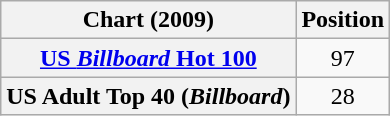<table class="wikitable plainrowheaders" style="text-align:center;">
<tr>
<th scope="col">Chart (2009)</th>
<th scope="col">Position</th>
</tr>
<tr>
<th scope="row"><a href='#'>US <em>Billboard</em> Hot 100</a></th>
<td>97</td>
</tr>
<tr>
<th scope="row">US Adult Top 40 (<em>Billboard</em>)</th>
<td>28</td>
</tr>
</table>
